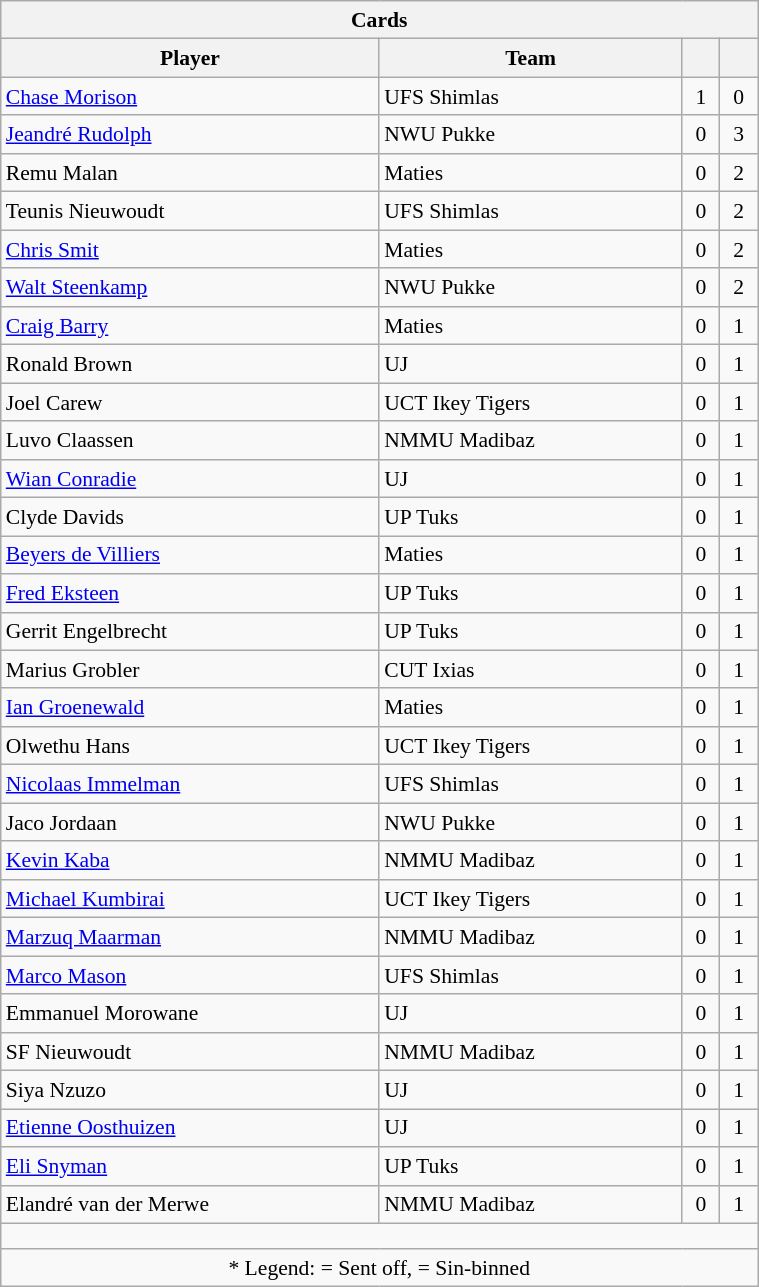<table class="wikitable sortable collapsible collapsed" style="text-align:center; line-height:130%; font-size:90%; width:40%;">
<tr>
<th colspan="100%">Cards</th>
</tr>
<tr>
<th style="width:50%;">Player</th>
<th style="width:40%;">Team</th>
<th style="width:5%;"></th>
<th style="width:5%;"><br></th>
</tr>
<tr>
<td style="text-align:left;"><a href='#'>Chase Morison</a></td>
<td style="text-align:left;">UFS Shimlas</td>
<td>1</td>
<td>0</td>
</tr>
<tr>
<td style="text-align:left;"><a href='#'>Jeandré Rudolph</a></td>
<td style="text-align:left;">NWU Pukke</td>
<td>0</td>
<td>3</td>
</tr>
<tr>
<td style="text-align:left;">Remu Malan</td>
<td style="text-align:left;">Maties</td>
<td>0</td>
<td>2</td>
</tr>
<tr>
<td style="text-align:left;">Teunis Nieuwoudt</td>
<td style="text-align:left;">UFS Shimlas</td>
<td>0</td>
<td>2</td>
</tr>
<tr>
<td style="text-align:left;"><a href='#'>Chris Smit</a></td>
<td style="text-align:left;">Maties</td>
<td>0</td>
<td>2</td>
</tr>
<tr>
<td style="text-align:left;"><a href='#'>Walt Steenkamp</a></td>
<td style="text-align:left;">NWU Pukke</td>
<td>0</td>
<td>2</td>
</tr>
<tr>
<td style="text-align:left;"><a href='#'>Craig Barry</a></td>
<td style="text-align:left;">Maties</td>
<td>0</td>
<td>1</td>
</tr>
<tr>
<td style="text-align:left;">Ronald Brown</td>
<td style="text-align:left;">UJ</td>
<td>0</td>
<td>1</td>
</tr>
<tr>
<td style="text-align:left;">Joel Carew</td>
<td style="text-align:left;">UCT Ikey Tigers</td>
<td>0</td>
<td>1</td>
</tr>
<tr>
<td style="text-align:left;">Luvo Claassen</td>
<td style="text-align:left;">NMMU Madibaz</td>
<td>0</td>
<td>1</td>
</tr>
<tr>
<td style="text-align:left;"><a href='#'>Wian Conradie</a></td>
<td style="text-align:left;">UJ</td>
<td>0</td>
<td>1</td>
</tr>
<tr>
<td style="text-align:left;">Clyde Davids</td>
<td style="text-align:left;">UP Tuks</td>
<td>0</td>
<td>1</td>
</tr>
<tr>
<td style="text-align:left;"><a href='#'>Beyers de Villiers</a></td>
<td style="text-align:left;">Maties</td>
<td>0</td>
<td>1</td>
</tr>
<tr>
<td style="text-align:left;"><a href='#'>Fred Eksteen</a></td>
<td style="text-align:left;">UP Tuks</td>
<td>0</td>
<td>1</td>
</tr>
<tr>
<td style="text-align:left;">Gerrit Engelbrecht</td>
<td style="text-align:left;">UP Tuks</td>
<td>0</td>
<td>1</td>
</tr>
<tr>
<td style="text-align:left;">Marius Grobler</td>
<td style="text-align:left;">CUT Ixias</td>
<td>0</td>
<td>1</td>
</tr>
<tr>
<td style="text-align:left;"><a href='#'>Ian Groenewald</a></td>
<td style="text-align:left;">Maties</td>
<td>0</td>
<td>1</td>
</tr>
<tr>
<td style="text-align:left;">Olwethu Hans</td>
<td style="text-align:left;">UCT Ikey Tigers</td>
<td>0</td>
<td>1</td>
</tr>
<tr>
<td style="text-align:left;"><a href='#'>Nicolaas Immelman</a></td>
<td style="text-align:left;">UFS Shimlas</td>
<td>0</td>
<td>1</td>
</tr>
<tr>
<td style="text-align:left;">Jaco Jordaan</td>
<td style="text-align:left;">NWU Pukke</td>
<td>0</td>
<td>1</td>
</tr>
<tr>
<td style="text-align:left;"><a href='#'>Kevin Kaba</a></td>
<td style="text-align:left;">NMMU Madibaz</td>
<td>0</td>
<td>1</td>
</tr>
<tr>
<td style="text-align:left;"><a href='#'>Michael Kumbirai</a></td>
<td style="text-align:left;">UCT Ikey Tigers</td>
<td>0</td>
<td>1</td>
</tr>
<tr>
<td style="text-align:left;"><a href='#'>Marzuq Maarman</a></td>
<td style="text-align:left;">NMMU Madibaz</td>
<td>0</td>
<td>1</td>
</tr>
<tr>
<td style="text-align:left;"><a href='#'>Marco Mason</a></td>
<td style="text-align:left;">UFS Shimlas</td>
<td>0</td>
<td>1</td>
</tr>
<tr>
<td style="text-align:left;">Emmanuel Morowane</td>
<td style="text-align:left;">UJ</td>
<td>0</td>
<td>1</td>
</tr>
<tr>
<td style="text-align:left;">SF Nieuwoudt</td>
<td style="text-align:left;">NMMU Madibaz</td>
<td>0</td>
<td>1</td>
</tr>
<tr>
<td style="text-align:left;">Siya Nzuzo</td>
<td style="text-align:left;">UJ</td>
<td>0</td>
<td>1</td>
</tr>
<tr>
<td style="text-align:left;"><a href='#'>Etienne Oosthuizen</a></td>
<td style="text-align:left;">UJ</td>
<td>0</td>
<td>1</td>
</tr>
<tr>
<td style="text-align:left;"><a href='#'>Eli Snyman</a></td>
<td style="text-align:left;">UP Tuks</td>
<td>0</td>
<td>1</td>
</tr>
<tr>
<td style="text-align:left;">Elandré van der Merwe</td>
<td style="text-align:left;">NMMU Madibaz</td>
<td>0</td>
<td>1</td>
</tr>
<tr>
<td colspan="100%" style="height:10px"></td>
</tr>
<tr>
<td colspan="100%">* Legend:  = Sent off,  = Sin-binned</td>
</tr>
</table>
